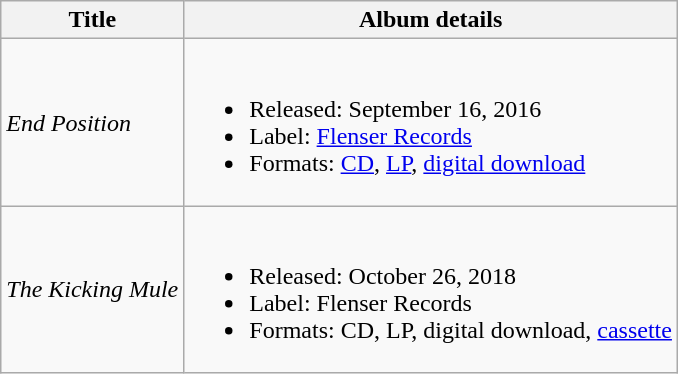<table class="wikitable">
<tr>
<th>Title</th>
<th>Album details</th>
</tr>
<tr>
<td><em>End Position</em></td>
<td><br><ul><li>Released: September 16, 2016</li><li>Label: <a href='#'>Flenser Records</a></li><li>Formats: <a href='#'>CD</a>, <a href='#'>LP</a>, <a href='#'>digital download</a></li></ul></td>
</tr>
<tr>
<td><em>The Kicking Mule</em></td>
<td><br><ul><li>Released: October 26, 2018</li><li>Label: Flenser Records</li><li>Formats: CD, LP, digital download, <a href='#'>cassette</a></li></ul></td>
</tr>
</table>
